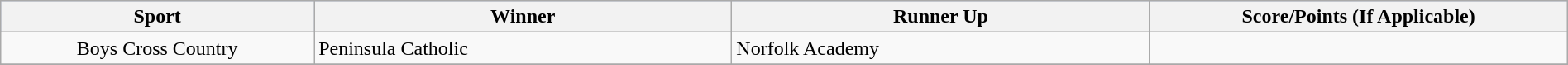<table class="wikitable" style="width: 100%">
<tr style="background:#A8BDEC;">
<th width=15%>Sport</th>
<th width=20%>Winner</th>
<th width=20%>Runner Up</th>
<th width=20%>Score/Points (If Applicable)</th>
</tr>
<tr>
<td align=center>Boys Cross Country</td>
<td>Peninsula Catholic</td>
<td>Norfolk Academy</td>
<td></td>
</tr>
<tr>
</tr>
</table>
